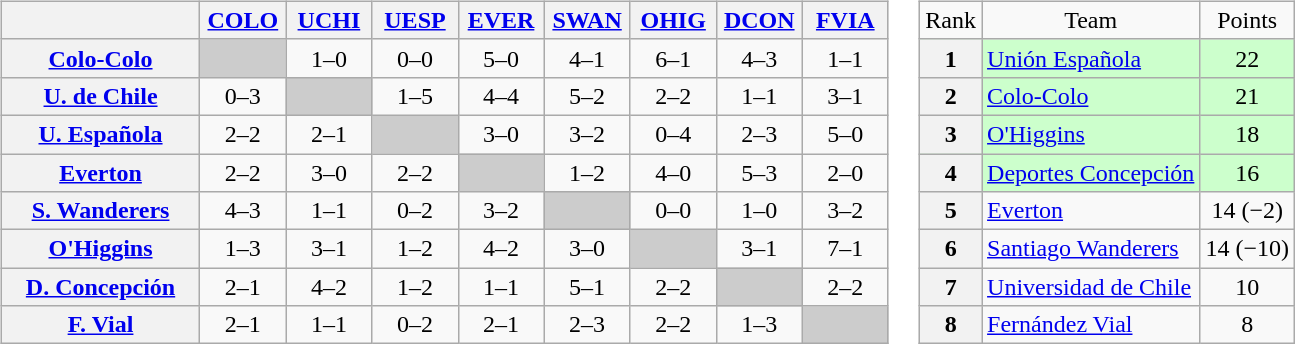<table>
<tr>
<td><br><table class="wikitable" style="text-align:center">
<tr>
<th width="125"> </th>
<th width="50"><a href='#'>COLO</a></th>
<th width="50"><a href='#'>UCHI</a></th>
<th width="50"><a href='#'>UESP</a></th>
<th width="50"><a href='#'>EVER</a></th>
<th width="50"><a href='#'>SWAN</a></th>
<th width="50"><a href='#'>OHIG</a></th>
<th width="50"><a href='#'>DCON</a></th>
<th width="50"><a href='#'>FVIA</a></th>
</tr>
<tr>
<th><a href='#'>Colo-Colo</a></th>
<td bgcolor="#CCCCCC"></td>
<td>1–0</td>
<td>0–0</td>
<td>5–0</td>
<td>4–1</td>
<td>6–1</td>
<td>4–3</td>
<td>1–1</td>
</tr>
<tr>
<th><a href='#'>U. de Chile</a></th>
<td>0–3</td>
<td bgcolor="#CCCCCC"></td>
<td>1–5</td>
<td>4–4</td>
<td>5–2</td>
<td>2–2</td>
<td>1–1</td>
<td>3–1</td>
</tr>
<tr>
<th><a href='#'>U. Española</a></th>
<td>2–2</td>
<td>2–1</td>
<td bgcolor="#CCCCCC"></td>
<td>3–0</td>
<td>3–2</td>
<td>0–4</td>
<td>2–3</td>
<td>5–0</td>
</tr>
<tr>
<th><a href='#'>Everton</a></th>
<td>2–2</td>
<td>3–0</td>
<td>2–2</td>
<td bgcolor="#CCCCCC"></td>
<td>1–2</td>
<td>4–0</td>
<td>5–3</td>
<td>2–0</td>
</tr>
<tr>
<th><a href='#'>S. Wanderers</a></th>
<td>4–3</td>
<td>1–1</td>
<td>0–2</td>
<td>3–2</td>
<td bgcolor="#CCCCCC"></td>
<td>0–0</td>
<td>1–0</td>
<td>3–2</td>
</tr>
<tr>
<th><a href='#'>O'Higgins</a></th>
<td>1–3</td>
<td>3–1</td>
<td>1–2</td>
<td>4–2</td>
<td>3–0</td>
<td bgcolor="#CCCCCC"></td>
<td>3–1</td>
<td>7–1</td>
</tr>
<tr>
<th><a href='#'>D. Concepción</a></th>
<td>2–1</td>
<td>4–2</td>
<td>1–2</td>
<td>1–1</td>
<td>5–1</td>
<td>2–2</td>
<td bgcolor="#CCCCCC"></td>
<td>2–2</td>
</tr>
<tr>
<th><a href='#'>F. Vial</a></th>
<td>2–1</td>
<td>1–1</td>
<td>0–2</td>
<td>2–1</td>
<td>2–3</td>
<td>2–2</td>
<td>1–3</td>
<td bgcolor="#CCCCCC"></td>
</tr>
</table>
</td>
<td><br><table class="wikitable" style="text-align: center;">
<tr>
<td>Rank</td>
<td>Team</td>
<td>Points</td>
</tr>
<tr bgcolor="#ccffcc">
<th>1</th>
<td style="text-align: left;"><a href='#'>Unión Española</a></td>
<td>22</td>
</tr>
<tr bgcolor="#ccffcc">
<th>2</th>
<td style="text-align: left;"><a href='#'>Colo-Colo</a></td>
<td>21</td>
</tr>
<tr bgcolor="#ccffcc">
<th>3</th>
<td style="text-align: left;"><a href='#'>O'Higgins</a></td>
<td>18</td>
</tr>
<tr bgcolor="#ccffcc">
<th>4</th>
<td style="text-align: left;"><a href='#'>Deportes Concepción</a></td>
<td>16</td>
</tr>
<tr>
<th>5</th>
<td style="text-align: left;"><a href='#'>Everton</a></td>
<td>14 (−2)</td>
</tr>
<tr>
<th>6</th>
<td style="text-align: left;"><a href='#'>Santiago Wanderers</a></td>
<td>14 (−10)</td>
</tr>
<tr>
<th>7</th>
<td style="text-align: left;"><a href='#'>Universidad de Chile</a></td>
<td>10</td>
</tr>
<tr>
<th>8</th>
<td style="text-align: left;"><a href='#'>Fernández Vial</a></td>
<td>8</td>
</tr>
</table>
</td>
</tr>
</table>
